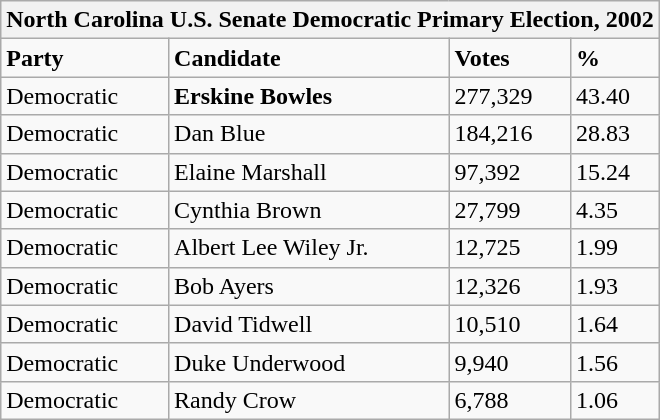<table class="wikitable">
<tr>
<th colspan="4">North Carolina U.S. Senate Democratic Primary Election, 2002</th>
</tr>
<tr>
<td><strong>Party</strong></td>
<td><strong>Candidate</strong></td>
<td><strong>Votes</strong></td>
<td><strong>%</strong></td>
</tr>
<tr>
<td>Democratic</td>
<td><strong>Erskine Bowles</strong></td>
<td>277,329</td>
<td>43.40</td>
</tr>
<tr>
<td>Democratic</td>
<td>Dan Blue</td>
<td>184,216</td>
<td>28.83</td>
</tr>
<tr>
<td>Democratic</td>
<td>Elaine Marshall</td>
<td>97,392</td>
<td>15.24</td>
</tr>
<tr>
<td>Democratic</td>
<td>Cynthia Brown</td>
<td>27,799</td>
<td>4.35</td>
</tr>
<tr>
<td>Democratic</td>
<td>Albert Lee Wiley Jr.</td>
<td>12,725</td>
<td>1.99</td>
</tr>
<tr>
<td>Democratic</td>
<td>Bob Ayers</td>
<td>12,326</td>
<td>1.93</td>
</tr>
<tr>
<td>Democratic</td>
<td>David Tidwell</td>
<td>10,510</td>
<td>1.64</td>
</tr>
<tr>
<td>Democratic</td>
<td>Duke Underwood</td>
<td>9,940</td>
<td>1.56</td>
</tr>
<tr>
<td>Democratic</td>
<td>Randy Crow</td>
<td>6,788</td>
<td>1.06</td>
</tr>
</table>
